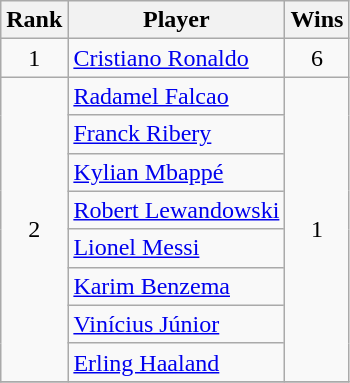<table class="wikitable">
<tr>
<th>Rank</th>
<th>Player</th>
<th>Wins</th>
</tr>
<tr>
<td align="center">1</td>
<td> <a href='#'>Cristiano Ronaldo</a></td>
<td align="center">6</td>
</tr>
<tr>
<td rowspan="8" align="center">2</td>
<td> <a href='#'>Radamel Falcao</a></td>
<td rowspan="8" align="center">1</td>
</tr>
<tr>
<td> <a href='#'>Franck Ribery</a></td>
</tr>
<tr>
<td> <a href='#'>Kylian Mbappé</a></td>
</tr>
<tr>
<td> <a href='#'>Robert Lewandowski</a></td>
</tr>
<tr>
<td> <a href='#'>Lionel Messi</a></td>
</tr>
<tr>
<td> <a href='#'>Karim Benzema</a></td>
</tr>
<tr>
<td> <a href='#'>Vinícius Júnior</a></td>
</tr>
<tr>
<td> <a href='#'>Erling Haaland</a></td>
</tr>
<tr>
</tr>
</table>
